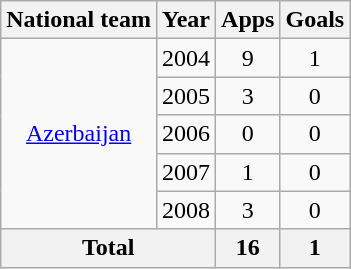<table class="wikitable" style="text-align:center">
<tr>
<th>National team</th>
<th>Year</th>
<th>Apps</th>
<th>Goals</th>
</tr>
<tr>
<td rowspan="5"><a href='#'>Azerbaijan</a></td>
<td>2004</td>
<td>9</td>
<td>1</td>
</tr>
<tr>
<td>2005</td>
<td>3</td>
<td>0</td>
</tr>
<tr>
<td>2006</td>
<td>0</td>
<td>0</td>
</tr>
<tr>
<td>2007</td>
<td>1</td>
<td>0</td>
</tr>
<tr>
<td>2008</td>
<td>3</td>
<td>0</td>
</tr>
<tr>
<th colspan="2">Total</th>
<th>16</th>
<th>1</th>
</tr>
</table>
